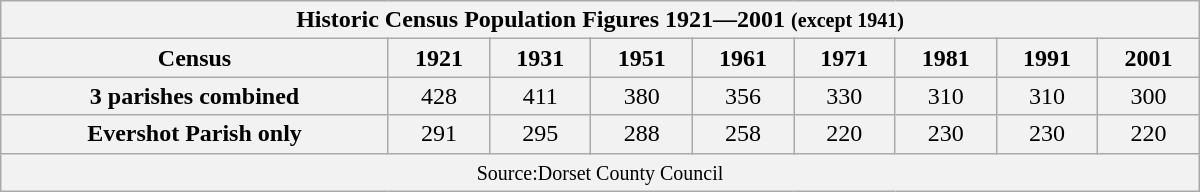<table class="wikitable" style="width:800px;">
<tr>
<th colspan= "15" style="background:; color:"><span>Historic Census Population Figures 1921—2001 <small>(except 1941)</small></span></th>
</tr>
<tr style="text-align:center;">
<th style="background:; color: height:15px;">Census</th>
<th style="background:;">1921</th>
<th style="background:;">1931</th>
<th style="background:;">1951</th>
<th style="background:;">1961</th>
<th style="background:;">1971</th>
<th style="background:;">1981</th>
<th style="background:;">1991</th>
<th style="background:;">2001</th>
</tr>
<tr style="text-align:center;">
<th style="background:; color: height:15px;">3 parishes combined</th>
<td style="background:#F2F2F2;">428</td>
<td style="background:#F2F2F2;">411</td>
<td style="background:#F2F2F2;">380</td>
<td style="background:#F2F2F2;">356</td>
<td style="background:#F2F2F2;">330</td>
<td style="background:#F2F2F2;">310</td>
<td style="background:#F2F2F2;">310</td>
<td style="background:#F2F2F2;">300</td>
</tr>
<tr style="text-align:center;">
<th style="background:; color: height:15px;">Evershot Parish only</th>
<td style="background:#F2F2F2;">291</td>
<td style="background:#F2F2F2;">295</td>
<td style="background:#F2F2F2;">288</td>
<td style="background:#F2F2F2;">258</td>
<td style="background:#F2F2F2;">220</td>
<td style="background:#F2F2F2;">230</td>
<td style="background:#F2F2F2;">230</td>
<td style="background:#F2F2F2;">220</td>
</tr>
<tr style="text-align:center;">
<td colspan="15" style="background:#F2F2F2; color: text-align:center;"><small>Source:Dorset County Council</small></td>
</tr>
</table>
